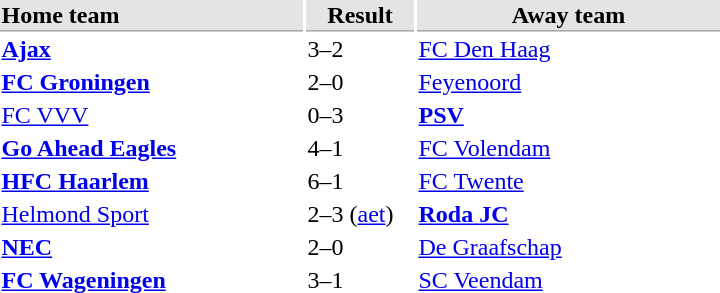<table>
<tr bgcolor="#E4E4E4">
<th style="border-bottom:1px solid #AAAAAA" width="200" align="left">Home team</th>
<th style="border-bottom:1px solid #AAAAAA" width="70" align="center">Result</th>
<th style="border-bottom:1px solid #AAAAAA" width="200">Away team</th>
</tr>
<tr>
<td><strong><a href='#'>Ajax</a></strong></td>
<td>3–2</td>
<td><a href='#'>FC Den Haag</a></td>
</tr>
<tr>
<td><strong><a href='#'>FC Groningen</a></strong></td>
<td>2–0</td>
<td><a href='#'>Feyenoord</a></td>
</tr>
<tr>
<td><a href='#'>FC VVV</a></td>
<td>0–3</td>
<td><strong><a href='#'>PSV</a></strong></td>
</tr>
<tr>
<td><strong><a href='#'>Go Ahead Eagles</a></strong></td>
<td>4–1</td>
<td><a href='#'>FC Volendam</a></td>
</tr>
<tr>
<td><strong><a href='#'>HFC Haarlem</a></strong></td>
<td>6–1</td>
<td><a href='#'>FC Twente</a></td>
</tr>
<tr>
<td><a href='#'>Helmond Sport</a></td>
<td>2–3 (<a href='#'>aet</a>)</td>
<td><strong><a href='#'>Roda JC</a></strong></td>
</tr>
<tr>
<td><strong><a href='#'>NEC</a></strong></td>
<td>2–0</td>
<td><a href='#'>De Graafschap</a></td>
</tr>
<tr>
<td><strong><a href='#'>FC Wageningen</a></strong></td>
<td>3–1</td>
<td><a href='#'>SC Veendam</a></td>
</tr>
</table>
